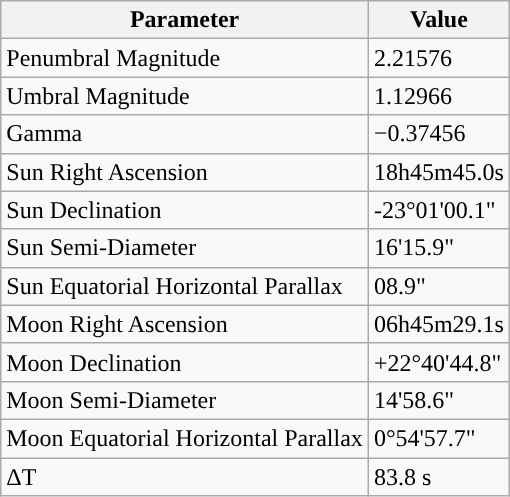<table class="wikitable">
<tr>
<th>Parameter</th>
<th>Value</th>
</tr>
<tr>
<td>Penumbral Magnitude</td>
<td>2.21576</td>
</tr>
<tr>
<td>Umbral Magnitude</td>
<td>1.12966</td>
</tr>
<tr>
<td>Gamma</td>
<td>−0.37456</td>
</tr>
<tr>
<td>Sun Right Ascension</td>
<td>18h45m45.0s</td>
</tr>
<tr>
<td>Sun Declination</td>
<td>-23°01'00.1"</td>
</tr>
<tr>
<td>Sun Semi-Diameter</td>
<td>16'15.9"</td>
</tr>
<tr>
<td>Sun Equatorial Horizontal Parallax</td>
<td>08.9"</td>
</tr>
<tr>
<td>Moon Right Ascension</td>
<td>06h45m29.1s</td>
</tr>
<tr>
<td>Moon Declination</td>
<td>+22°40'44.8"</td>
</tr>
<tr>
<td>Moon Semi-Diameter</td>
<td>14'58.6"</td>
</tr>
<tr>
<td>Moon Equatorial Horizontal Parallax</td>
<td>0°54'57.7"</td>
</tr>
<tr>
<td>ΔT</td>
<td>83.8 s</td>
</tr>
</table>
